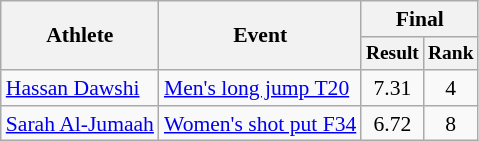<table class=wikitable style=font-size:90%;text-align:center>
<tr>
<th rowspan=2>Athlete</th>
<th rowspan=2>Event</th>
<th colspan=2>Final</th>
</tr>
<tr style=font-size:90%>
<th>Result</th>
<th>Rank</th>
</tr>
<tr align=center>
<td align=left><a href='#'>Hassan Dawshi</a></td>
<td align=left><a href='#'>Men's long jump T20</a></td>
<td>7.31</td>
<td>4</td>
</tr>
<tr align=center>
<td align=left><a href='#'>Sarah Al-Jumaah</a></td>
<td align=left><a href='#'>Women's shot put F34</a></td>
<td>6.72</td>
<td>8</td>
</tr>
</table>
